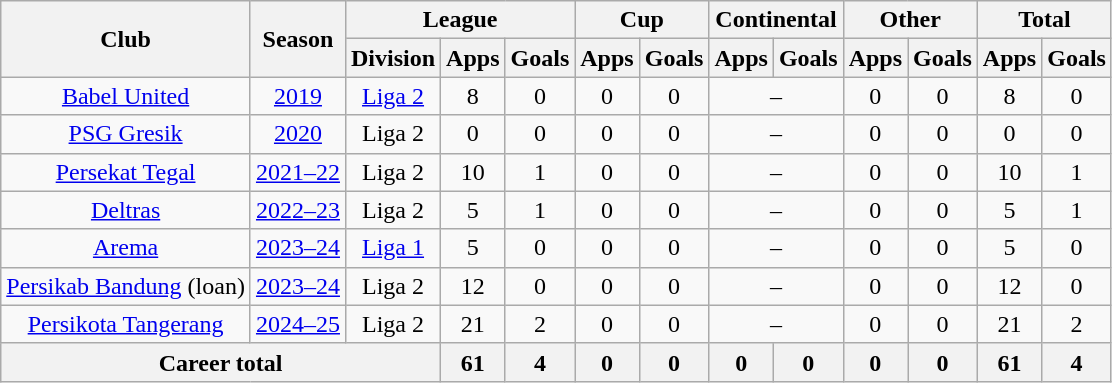<table class="wikitable" style="text-align: center">
<tr>
<th rowspan="2">Club</th>
<th rowspan="2">Season</th>
<th colspan="3">League</th>
<th colspan="2">Cup</th>
<th colspan="2">Continental</th>
<th colspan="2">Other</th>
<th colspan="3">Total</th>
</tr>
<tr>
<th>Division</th>
<th>Apps</th>
<th>Goals</th>
<th>Apps</th>
<th>Goals</th>
<th>Apps</th>
<th>Goals</th>
<th>Apps</th>
<th>Goals</th>
<th>Apps</th>
<th>Goals</th>
</tr>
<tr>
<td rowspan="1"><a href='#'>Babel United</a></td>
<td><a href='#'>2019</a></td>
<td rowspan="1" valign="center"><a href='#'>Liga 2</a></td>
<td>8</td>
<td>0</td>
<td>0</td>
<td>0</td>
<td colspan="2">–</td>
<td>0</td>
<td>0</td>
<td>8</td>
<td>0</td>
</tr>
<tr>
<td rowspan="1"><a href='#'>PSG Gresik</a></td>
<td><a href='#'>2020</a></td>
<td rowspan="1" valign="center">Liga 2</td>
<td>0</td>
<td>0</td>
<td>0</td>
<td>0</td>
<td colspan="2">–</td>
<td>0</td>
<td>0</td>
<td>0</td>
<td>0</td>
</tr>
<tr>
<td rowspan="1"><a href='#'>Persekat Tegal</a></td>
<td><a href='#'>2021–22</a></td>
<td rowspan="1" valign="center">Liga 2</td>
<td>10</td>
<td>1</td>
<td>0</td>
<td>0</td>
<td colspan="2">–</td>
<td>0</td>
<td>0</td>
<td>10</td>
<td>1</td>
</tr>
<tr>
<td rowspan="1"><a href='#'>Deltras</a></td>
<td><a href='#'>2022–23</a></td>
<td rowspan="1" valign="center">Liga 2</td>
<td>5</td>
<td>1</td>
<td>0</td>
<td>0</td>
<td colspan="2">–</td>
<td>0</td>
<td>0</td>
<td>5</td>
<td>1</td>
</tr>
<tr>
<td rowspan="1"><a href='#'>Arema</a></td>
<td><a href='#'>2023–24</a></td>
<td rowspan="1" valign="center"><a href='#'>Liga 1</a></td>
<td>5</td>
<td>0</td>
<td>0</td>
<td>0</td>
<td colspan="2">–</td>
<td>0</td>
<td>0</td>
<td>5</td>
<td>0</td>
</tr>
<tr>
<td rowspan="1"><a href='#'>Persikab Bandung</a> (loan)</td>
<td><a href='#'>2023–24</a></td>
<td rowspan="1" valign="center">Liga 2</td>
<td>12</td>
<td>0</td>
<td>0</td>
<td>0</td>
<td colspan="2">–</td>
<td>0</td>
<td>0</td>
<td>12</td>
<td>0</td>
</tr>
<tr>
<td rowspan="1"><a href='#'>Persikota Tangerang</a></td>
<td><a href='#'>2024–25</a></td>
<td rowspan="1" valign="center">Liga 2</td>
<td>21</td>
<td>2</td>
<td>0</td>
<td>0</td>
<td colspan="2">–</td>
<td>0</td>
<td>0</td>
<td>21</td>
<td>2</td>
</tr>
<tr>
<th colspan="3">Career total</th>
<th>61</th>
<th>4</th>
<th>0</th>
<th>0</th>
<th>0</th>
<th>0</th>
<th>0</th>
<th>0</th>
<th>61</th>
<th>4</th>
</tr>
</table>
